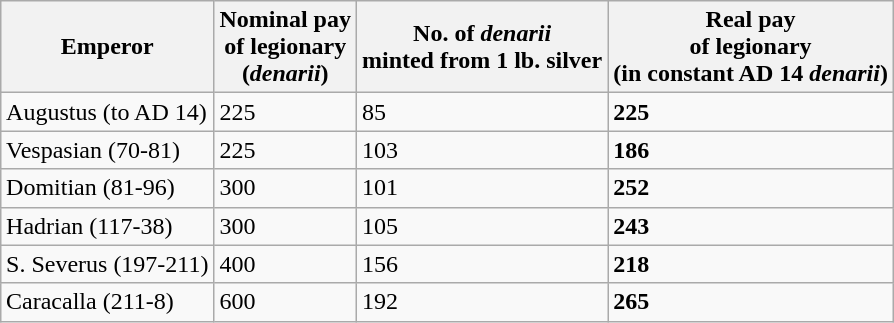<table class="wikitable" style="margin:1em auto;">
<tr>
<th>Emperor</th>
<th>Nominal pay<br>of legionary<br>(<em>denarii</em>)</th>
<th>No. of <em>denarii</em><br>minted from 1 lb. silver</th>
<th>Real pay<br>of legionary<br>(in constant AD 14 <em>denarii</em>)</th>
</tr>
<tr>
<td>Augustus (to AD 14)</td>
<td>225</td>
<td>85</td>
<td><strong>225</strong></td>
</tr>
<tr>
<td>Vespasian (70-81)</td>
<td>225</td>
<td>103</td>
<td><strong>186</strong></td>
</tr>
<tr>
<td>Domitian (81-96)</td>
<td>300</td>
<td>101</td>
<td><strong>252</strong></td>
</tr>
<tr>
<td>Hadrian (117-38)</td>
<td>300</td>
<td>105</td>
<td><strong>243</strong></td>
</tr>
<tr>
<td>S. Severus (197-211)</td>
<td>400</td>
<td>156</td>
<td><strong>218</strong></td>
</tr>
<tr>
<td>Caracalla (211-8)</td>
<td>600</td>
<td>192</td>
<td><strong>265</strong></td>
</tr>
</table>
